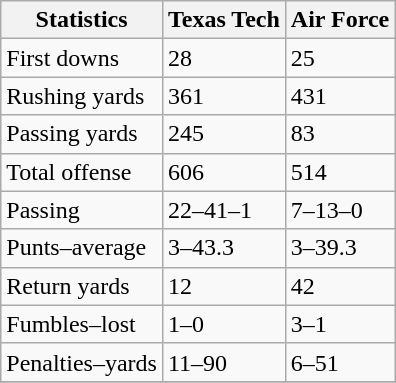<table class="wikitable">
<tr>
<th>Statistics</th>
<th>Texas Tech</th>
<th>Air Force</th>
</tr>
<tr>
<td>First downs</td>
<td>28</td>
<td>25</td>
</tr>
<tr>
<td>Rushing yards</td>
<td>361</td>
<td>431</td>
</tr>
<tr>
<td>Passing yards</td>
<td>245</td>
<td>83</td>
</tr>
<tr>
<td>Total offense</td>
<td>606</td>
<td>514</td>
</tr>
<tr>
<td>Passing</td>
<td>22–41–1</td>
<td>7–13–0</td>
</tr>
<tr>
<td>Punts–average</td>
<td>3–43.3</td>
<td>3–39.3</td>
</tr>
<tr>
<td>Return yards</td>
<td>12</td>
<td>42</td>
</tr>
<tr>
<td>Fumbles–lost</td>
<td>1–0</td>
<td>3–1</td>
</tr>
<tr>
<td>Penalties–yards</td>
<td>11–90</td>
<td>6–51</td>
</tr>
<tr>
</tr>
</table>
